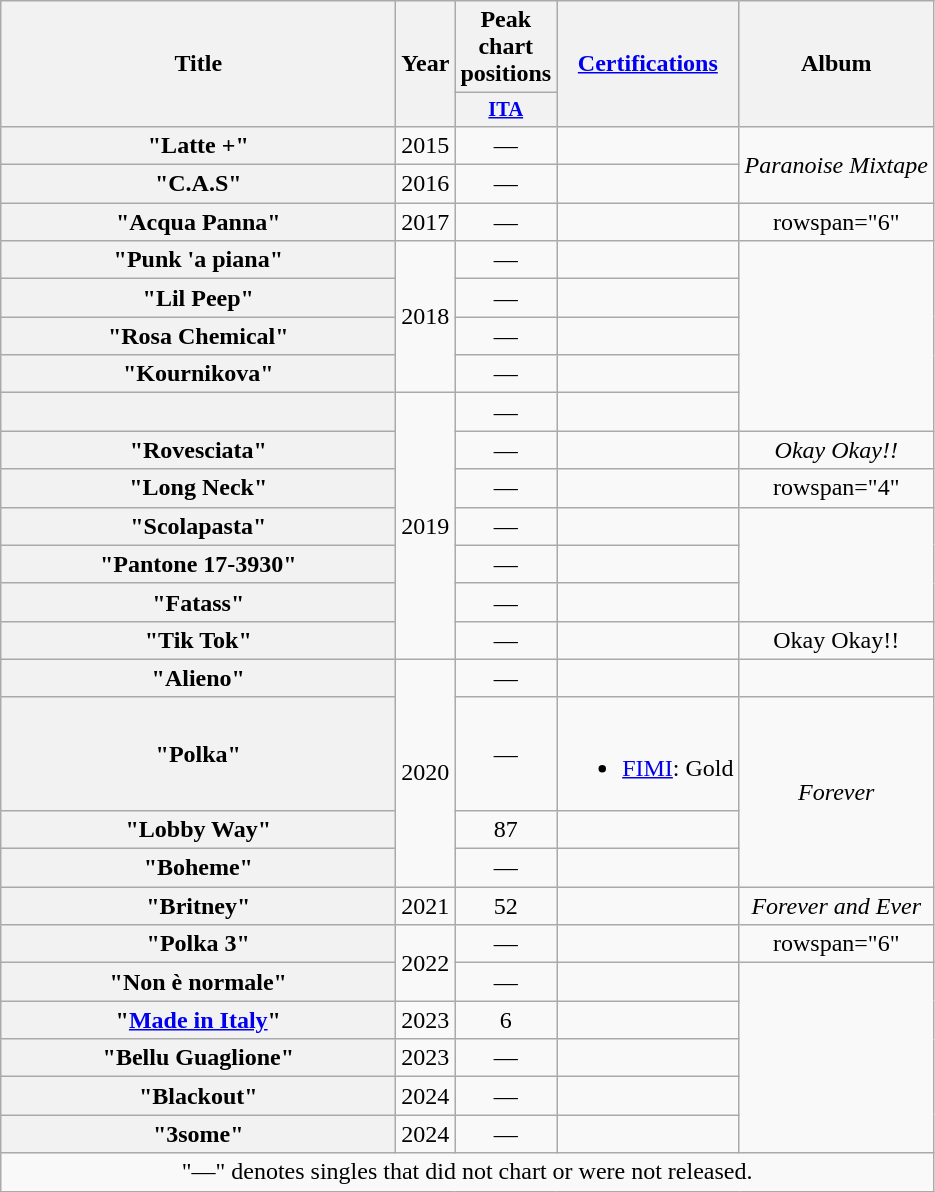<table class="wikitable sortable plainrowheaders" style="text-align:center;">
<tr>
<th rowspan="2" scope="col" style="width:16em;">Title</th>
<th rowspan="2" scope="col" style="width:1em;">Year</th>
<th scope="col">Peak chart positions</th>
<th rowspan="2" scope="col"><a href='#'>Certifications</a></th>
<th rowspan="2">Album</th>
</tr>
<tr>
<th scope="col" style="width:3em;font-size:85%;"><a href='#'>ITA</a><br></th>
</tr>
<tr>
<th scope="row">"Latte +"</th>
<td>2015</td>
<td>—</td>
<td></td>
<td rowspan="2"><em>Paranoise Mixtape</em></td>
</tr>
<tr>
<th scope="row">"C.A.S"<br></th>
<td>2016</td>
<td>—</td>
<td></td>
</tr>
<tr>
<th scope="row">"Acqua Panna"</th>
<td>2017</td>
<td>—</td>
<td></td>
<td>rowspan="6" </td>
</tr>
<tr>
<th scope="row">"Punk 'a piana"</th>
<td rowspan="4">2018</td>
<td>—</td>
<td></td>
</tr>
<tr>
<th scope="row">"Lil Peep"</th>
<td>—</td>
<td></td>
</tr>
<tr>
<th scope="row">"Rosa Chemical"</th>
<td>—</td>
<td></td>
</tr>
<tr>
<th scope="row">"Kournikova"</th>
<td>—</td>
<td></td>
</tr>
<tr>
<th scope="row"></th>
<td rowspan="7">2019</td>
<td>—</td>
<td></td>
</tr>
<tr>
<th scope="row">"Rovesciata"</th>
<td>—</td>
<td></td>
<td><em>Okay Okay!!</em></td>
</tr>
<tr>
<th scope="row">"Long Neck"<br></th>
<td>—</td>
<td></td>
<td>rowspan="4" </td>
</tr>
<tr>
<th scope="row">"Scolapasta"</th>
<td>—</td>
<td></td>
</tr>
<tr>
<th scope="row">"Pantone 17-3930"</th>
<td>—</td>
<td></td>
</tr>
<tr>
<th scope="row">"Fatass"</th>
<td>—</td>
<td></td>
</tr>
<tr>
<th scope="row">"Tik Tok"<br></th>
<td>—</td>
<td></td>
<td>Okay Okay!!</td>
</tr>
<tr>
<th scope="row">"Alieno"</th>
<td rowspan="4">2020</td>
<td>—</td>
<td></td>
<td></td>
</tr>
<tr>
<th scope="row">"Polka"<br></th>
<td>—</td>
<td><br><ul><li><a href='#'>FIMI</a>: Gold</li></ul></td>
<td rowspan="3"><em>Forever</em></td>
</tr>
<tr>
<th scope="row">"Lobby Way"</th>
<td>87</td>
<td></td>
</tr>
<tr>
<th scope="row">"Boheme"</th>
<td>—</td>
<td></td>
</tr>
<tr>
<th scope="row">"Britney"<br></th>
<td rowspan="1">2021</td>
<td>52</td>
<td></td>
<td><em>Forever and Ever</em></td>
</tr>
<tr>
<th scope="row">"Polka 3"</th>
<td rowspan="2">2022</td>
<td>—</td>
<td></td>
<td>rowspan="6" </td>
</tr>
<tr>
<th scope="row">"Non è normale"</th>
<td>—</td>
<td></td>
</tr>
<tr>
<th scope="row">"<a href='#'>Made in Italy</a>"<br></th>
<td>2023</td>
<td>6<br></td>
<td></td>
</tr>
<tr>
<th scope="row">"Bellu Guaglione"</th>
<td>2023</td>
<td>—</td>
<td></td>
</tr>
<tr>
<th scope="row">"Blackout"</th>
<td>2024</td>
<td>—</td>
<td></td>
</tr>
<tr>
<th scope="row">"3some"<br></th>
<td>2024</td>
<td>—</td>
<td></td>
</tr>
<tr>
<td colspan="5">"—" denotes singles that did not chart or were not released.</td>
</tr>
</table>
